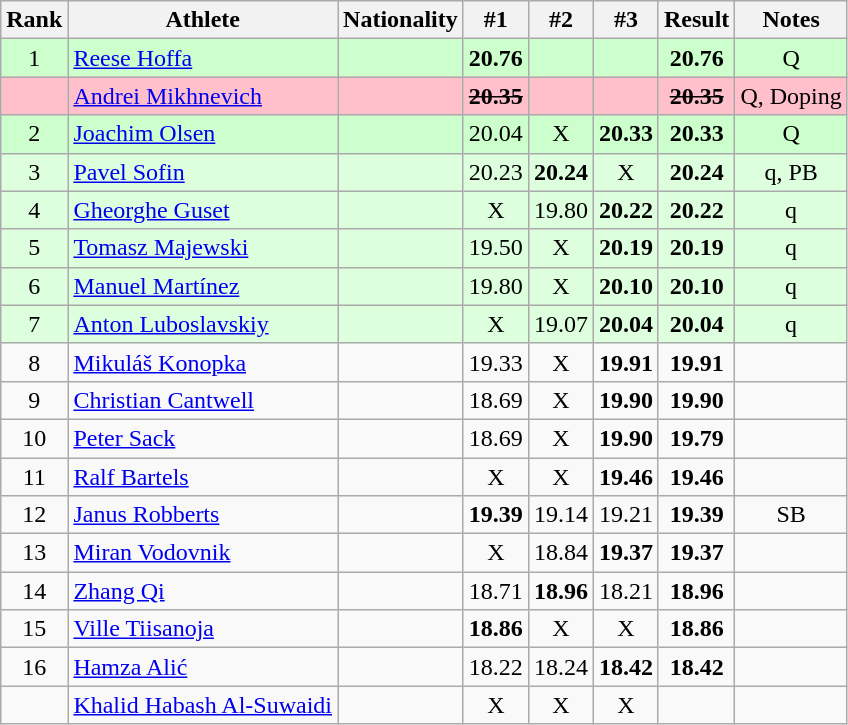<table class="wikitable sortable" style="text-align:center">
<tr>
<th>Rank</th>
<th>Athlete</th>
<th>Nationality</th>
<th>#1</th>
<th>#2</th>
<th>#3</th>
<th>Result</th>
<th>Notes</th>
</tr>
<tr bgcolor=ccffcc>
<td>1</td>
<td align=left><a href='#'>Reese Hoffa</a></td>
<td align=left></td>
<td><strong>20.76</strong></td>
<td></td>
<td></td>
<td><strong>20.76</strong></td>
<td>Q</td>
</tr>
<tr bgcolor=pink>
<td></td>
<td align=left><a href='#'>Andrei Mikhnevich</a></td>
<td align=left></td>
<td><s><strong>20.35</strong> </s></td>
<td></td>
<td></td>
<td><s><strong>20.35</strong> </s></td>
<td>Q, Doping</td>
</tr>
<tr bgcolor=ccffcc>
<td>2</td>
<td align=left><a href='#'>Joachim Olsen</a></td>
<td align=left></td>
<td>20.04</td>
<td>X</td>
<td><strong>20.33</strong></td>
<td><strong>20.33</strong></td>
<td>Q</td>
</tr>
<tr bgcolor=ddffdd>
<td>3</td>
<td align=left><a href='#'>Pavel Sofin</a></td>
<td align=left></td>
<td>20.23</td>
<td><strong>20.24</strong></td>
<td>X</td>
<td><strong>20.24</strong></td>
<td>q, PB</td>
</tr>
<tr bgcolor=ddffdd>
<td>4</td>
<td align=left><a href='#'>Gheorghe Guset</a></td>
<td align=left></td>
<td>X</td>
<td>19.80</td>
<td><strong>20.22</strong></td>
<td><strong>20.22</strong></td>
<td>q</td>
</tr>
<tr bgcolor=ddffdd>
<td>5</td>
<td align=left><a href='#'>Tomasz Majewski</a></td>
<td align=left></td>
<td>19.50</td>
<td>X</td>
<td><strong>20.19</strong></td>
<td><strong>20.19</strong></td>
<td>q</td>
</tr>
<tr bgcolor=ddffdd>
<td>6</td>
<td align=left><a href='#'>Manuel Martínez</a></td>
<td align=left></td>
<td>19.80</td>
<td>X</td>
<td><strong>20.10</strong></td>
<td><strong>20.10</strong></td>
<td>q</td>
</tr>
<tr bgcolor=ddffdd>
<td>7</td>
<td align=left><a href='#'>Anton Luboslavskiy</a></td>
<td align=left></td>
<td>X</td>
<td>19.07</td>
<td><strong>20.04</strong></td>
<td><strong>20.04</strong></td>
<td>q</td>
</tr>
<tr>
<td>8</td>
<td align=left><a href='#'>Mikuláš Konopka</a></td>
<td align=left></td>
<td>19.33</td>
<td>X</td>
<td><strong>19.91</strong></td>
<td><strong>19.91</strong></td>
<td></td>
</tr>
<tr>
<td>9</td>
<td align=left><a href='#'>Christian Cantwell</a></td>
<td align=left></td>
<td>18.69</td>
<td>X</td>
<td><strong>19.90</strong></td>
<td><strong>19.90</strong></td>
<td></td>
</tr>
<tr>
<td>10</td>
<td align=left><a href='#'>Peter Sack</a></td>
<td align=left></td>
<td>18.69</td>
<td>X</td>
<td><strong>19.90</strong></td>
<td><strong>19.79</strong></td>
<td></td>
</tr>
<tr>
<td>11</td>
<td align=left><a href='#'>Ralf Bartels</a></td>
<td align=left></td>
<td>X</td>
<td>X</td>
<td><strong>19.46</strong></td>
<td><strong>19.46</strong></td>
<td></td>
</tr>
<tr>
<td>12</td>
<td align=left><a href='#'>Janus Robberts</a></td>
<td align=left></td>
<td><strong>19.39</strong></td>
<td>19.14</td>
<td>19.21</td>
<td><strong>19.39</strong></td>
<td>SB</td>
</tr>
<tr>
<td>13</td>
<td align=left><a href='#'>Miran Vodovnik</a></td>
<td align=left></td>
<td>X</td>
<td>18.84</td>
<td><strong>19.37</strong></td>
<td><strong>19.37</strong></td>
<td></td>
</tr>
<tr>
<td>14</td>
<td align=left><a href='#'>Zhang Qi</a></td>
<td align=left></td>
<td>18.71</td>
<td><strong>18.96</strong></td>
<td>18.21</td>
<td><strong>18.96</strong></td>
<td></td>
</tr>
<tr>
<td>15</td>
<td align=left><a href='#'>Ville Tiisanoja</a></td>
<td align=left></td>
<td><strong>18.86</strong></td>
<td>X</td>
<td>X</td>
<td><strong>18.86</strong></td>
<td></td>
</tr>
<tr>
<td>16</td>
<td align=left><a href='#'>Hamza Alić</a></td>
<td align=left></td>
<td>18.22</td>
<td>18.24</td>
<td><strong>18.42</strong></td>
<td><strong>18.42</strong></td>
<td></td>
</tr>
<tr>
<td></td>
<td align=left><a href='#'>Khalid Habash Al-Suwaidi</a></td>
<td align=left></td>
<td>X</td>
<td>X</td>
<td>X</td>
<td><strong></strong></td>
<td></td>
</tr>
</table>
